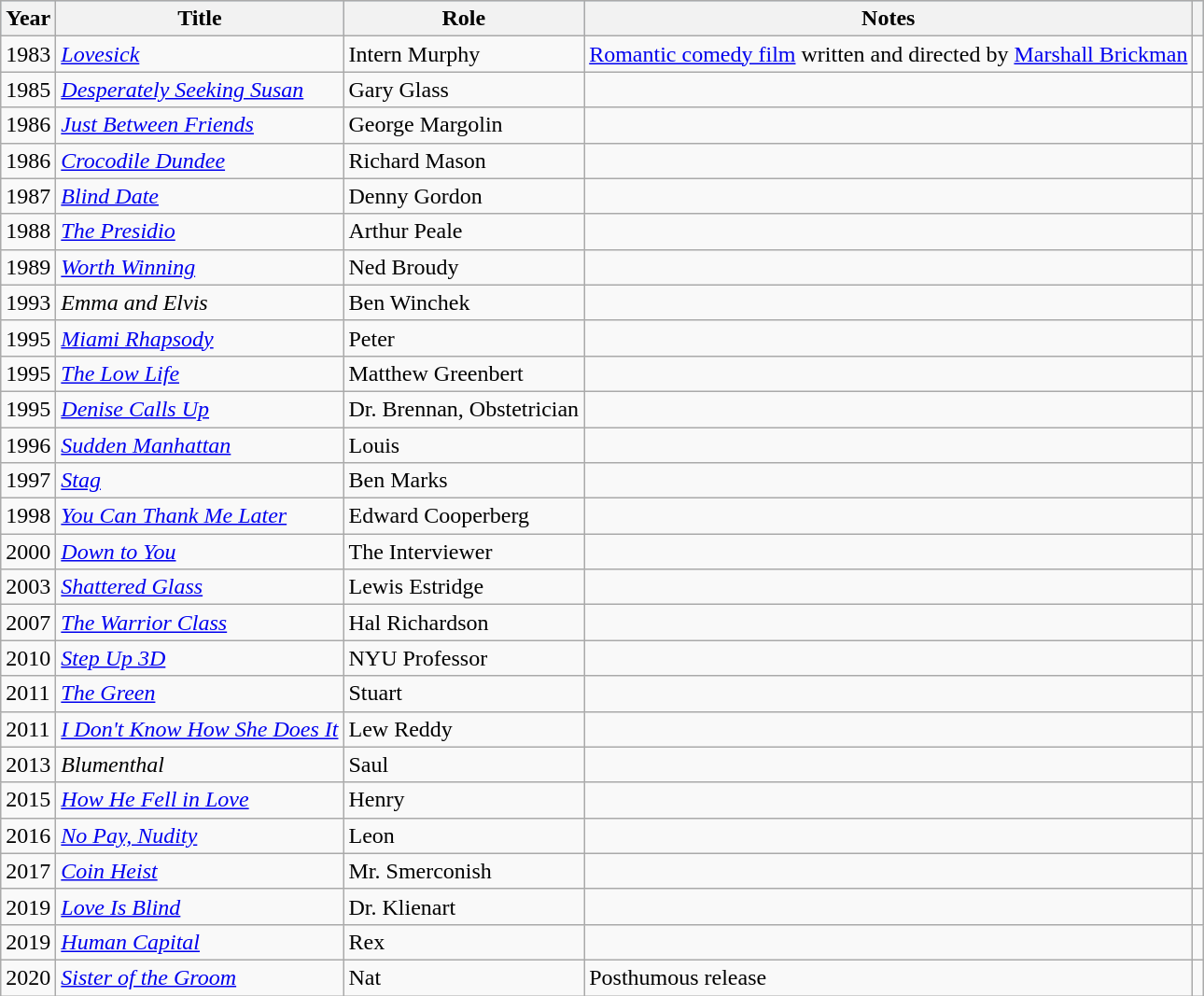<table class="wikitable">
<tr style="background:#b0c4de; text-align:center;">
<th>Year</th>
<th>Title</th>
<th>Role</th>
<th>Notes</th>
<th></th>
</tr>
<tr>
<td>1983</td>
<td><em><a href='#'>Lovesick</a></em></td>
<td>Intern Murphy</td>
<td><a href='#'>Romantic comedy film</a> written and directed by <a href='#'>Marshall Brickman</a></td>
<td></td>
</tr>
<tr>
<td>1985</td>
<td><em><a href='#'>Desperately Seeking Susan</a></em></td>
<td>Gary Glass</td>
<td></td>
<td></td>
</tr>
<tr>
<td>1986</td>
<td><em><a href='#'>Just Between Friends</a></em></td>
<td>George Margolin</td>
<td></td>
<td></td>
</tr>
<tr>
<td>1986</td>
<td><em><a href='#'>Crocodile Dundee</a></em></td>
<td>Richard Mason</td>
<td></td>
<td></td>
</tr>
<tr>
<td>1987</td>
<td><em><a href='#'>Blind Date</a></em></td>
<td>Denny Gordon</td>
<td></td>
<td></td>
</tr>
<tr>
<td>1988</td>
<td><em><a href='#'>The Presidio</a></em></td>
<td>Arthur Peale</td>
<td></td>
<td></td>
</tr>
<tr>
<td>1989</td>
<td><em><a href='#'>Worth Winning</a></em></td>
<td>Ned Broudy</td>
<td></td>
<td></td>
</tr>
<tr>
<td>1993</td>
<td><em>Emma and Elvis</em></td>
<td>Ben Winchek</td>
<td></td>
<td></td>
</tr>
<tr>
<td>1995</td>
<td><em><a href='#'>Miami Rhapsody</a></em></td>
<td>Peter</td>
<td></td>
<td></td>
</tr>
<tr>
<td>1995</td>
<td><em><a href='#'>The Low Life</a></em></td>
<td>Matthew Greenbert</td>
<td></td>
<td></td>
</tr>
<tr>
<td>1995</td>
<td><em><a href='#'>Denise Calls Up</a></em></td>
<td>Dr. Brennan, Obstetrician</td>
<td></td>
<td></td>
</tr>
<tr>
<td>1996</td>
<td><em><a href='#'>Sudden Manhattan</a></em></td>
<td>Louis</td>
<td></td>
<td></td>
</tr>
<tr>
<td>1997</td>
<td><em><a href='#'>Stag</a></em></td>
<td>Ben Marks</td>
<td></td>
<td></td>
</tr>
<tr>
<td>1998</td>
<td><em><a href='#'>You Can Thank Me Later</a></em></td>
<td>Edward Cooperberg</td>
<td></td>
<td></td>
</tr>
<tr>
<td>2000</td>
<td><em><a href='#'>Down to You</a></em></td>
<td>The Interviewer</td>
<td></td>
<td></td>
</tr>
<tr>
<td>2003</td>
<td><em><a href='#'>Shattered Glass</a></em></td>
<td>Lewis Estridge</td>
<td></td>
<td></td>
</tr>
<tr>
<td>2007</td>
<td><em><a href='#'>The Warrior Class</a></em></td>
<td>Hal Richardson</td>
<td></td>
<td></td>
</tr>
<tr>
<td>2010</td>
<td><em><a href='#'>Step Up 3D</a></em></td>
<td>NYU Professor</td>
<td></td>
<td></td>
</tr>
<tr>
<td>2011</td>
<td><em><a href='#'>The Green</a></em></td>
<td>Stuart</td>
<td></td>
<td></td>
</tr>
<tr>
<td>2011</td>
<td><em><a href='#'>I Don't Know How She Does It</a></em></td>
<td>Lew Reddy</td>
<td></td>
<td></td>
</tr>
<tr>
<td>2013</td>
<td><em>Blumenthal</em></td>
<td>Saul</td>
<td></td>
<td></td>
</tr>
<tr>
<td>2015</td>
<td><em><a href='#'>How He Fell in Love</a></em></td>
<td>Henry</td>
<td></td>
<td></td>
</tr>
<tr>
<td>2016</td>
<td><em><a href='#'>No Pay, Nudity</a></em></td>
<td>Leon</td>
<td></td>
<td></td>
</tr>
<tr>
<td>2017</td>
<td><em><a href='#'>Coin Heist</a></em></td>
<td>Mr. Smerconish</td>
<td></td>
<td></td>
</tr>
<tr>
<td>2019</td>
<td><em><a href='#'>Love Is Blind</a></em></td>
<td>Dr. Klienart</td>
<td></td>
<td></td>
</tr>
<tr>
<td>2019</td>
<td><em><a href='#'>Human Capital</a></em></td>
<td>Rex</td>
<td></td>
<td></td>
</tr>
<tr>
<td>2020</td>
<td><em><a href='#'>Sister of the Groom</a></em></td>
<td>Nat</td>
<td>Posthumous release</td>
<td></td>
</tr>
</table>
